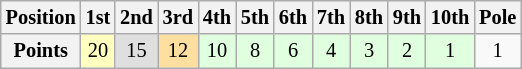<table class="wikitable" style="font-size: 85%;">
<tr>
<th>Position</th>
<th>1st</th>
<th>2nd</th>
<th>3rd</th>
<th>4th</th>
<th>5th</th>
<th>6th</th>
<th>7th</th>
<th>8th</th>
<th>9th</th>
<th>10th</th>
<th>Pole</th>
</tr>
<tr>
<th>Points</th>
<td style="background-color:#ffffbf" align="center">20</td>
<td style="background-color:#dfdfdf" align="center">15</td>
<td style="background-color:#ffdf9f" align="center">12</td>
<td style="background-color:#dfffdf" align="center">10</td>
<td style="background-color:#dfffdf" align="center">8</td>
<td style="background-color:#dfffdf" align="center">6</td>
<td style="background-color:#dfffdf" align="center">4</td>
<td style="background-color:#dfffdf" align="center">3</td>
<td style="background-color:#dfffdf" align="center">2</td>
<td style="background-color:#dfffdf" align="center">1</td>
<td align="center">1</td>
</tr>
</table>
